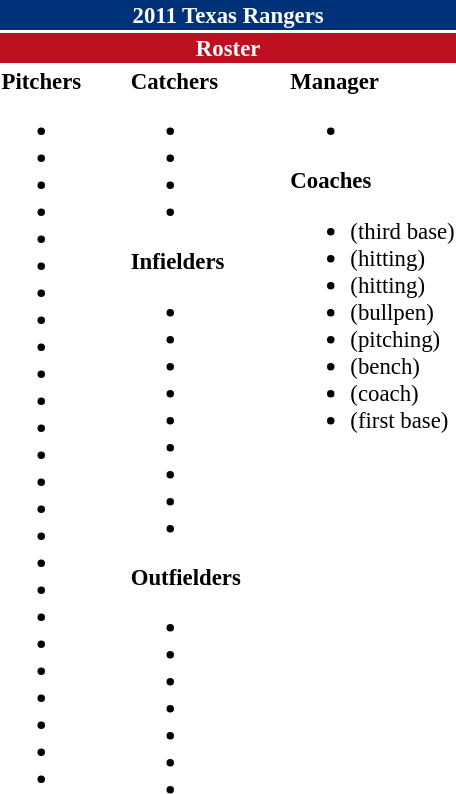<table class="toccolours" style="font-size: 95%;">
<tr>
<th colspan="10" style="background:#003279; color:#fff; text-align:center;">2011 Texas Rangers</th>
</tr>
<tr>
<td colspan="10" style="background:#bd1021; color:white; text-align:center;"><strong>Roster</strong></td>
</tr>
<tr>
<td valign="top"><strong>Pitchers</strong><br><ul><li></li><li></li><li></li><li></li><li></li><li></li><li></li><li></li><li></li><li></li><li></li><li></li><li></li><li></li><li></li><li></li><li></li><li></li><li></li><li></li><li></li><li></li><li></li><li></li><li></li></ul></td>
<td style="width:25px;"></td>
<td valign="top"><strong>Catchers</strong><br><ul><li></li><li></li><li></li><li></li></ul><strong>Infielders</strong><ul><li></li><li></li><li></li><li></li><li></li><li></li><li></li><li></li><li></li></ul><strong>Outfielders</strong><ul><li></li><li></li><li></li><li></li><li></li><li></li><li></li></ul></td>
<td style="width:25px;"></td>
<td valign="top"><strong>Manager</strong><br><ul><li></li></ul><strong>Coaches</strong><ul><li> (third base)</li><li> (hitting)</li><li> (hitting)</li><li> (bullpen)</li><li>  (pitching)</li><li> (bench)</li><li> (coach)</li><li> (first base)</li></ul></td>
</tr>
</table>
